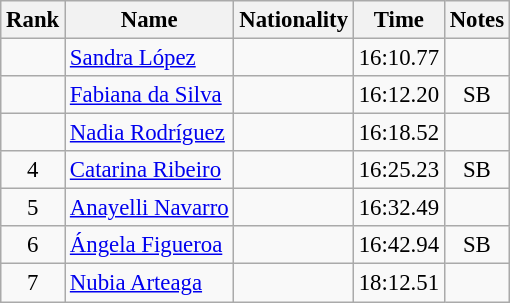<table class="wikitable sortable" style="text-align:center;font-size:95%">
<tr>
<th>Rank</th>
<th>Name</th>
<th>Nationality</th>
<th>Time</th>
<th>Notes</th>
</tr>
<tr>
<td></td>
<td align=left><a href='#'>Sandra López</a></td>
<td align=left></td>
<td>16:10.77</td>
<td></td>
</tr>
<tr>
<td></td>
<td align=left><a href='#'>Fabiana da Silva</a></td>
<td align=left></td>
<td>16:12.20</td>
<td>SB</td>
</tr>
<tr>
<td></td>
<td align=left><a href='#'>Nadia Rodríguez</a></td>
<td align=left></td>
<td>16:18.52</td>
<td></td>
</tr>
<tr>
<td>4</td>
<td align=left><a href='#'>Catarina Ribeiro</a></td>
<td align=left></td>
<td>16:25.23</td>
<td>SB</td>
</tr>
<tr>
<td>5</td>
<td align=left><a href='#'>Anayelli Navarro</a></td>
<td align=left></td>
<td>16:32.49</td>
<td></td>
</tr>
<tr>
<td>6</td>
<td align=left><a href='#'>Ángela Figueroa</a></td>
<td align=left></td>
<td>16:42.94</td>
<td>SB</td>
</tr>
<tr>
<td>7</td>
<td align=left><a href='#'>Nubia Arteaga</a></td>
<td align=left></td>
<td>18:12.51</td>
<td></td>
</tr>
</table>
